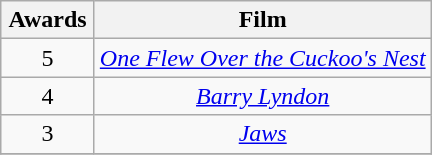<table class="wikitable" rowspan="2" style="text-align:center;">
<tr>
<th scope="col" style="width:55px;">Awards</th>
<th scope="col" style="text-align:center;">Film</th>
</tr>
<tr>
<td rowspan=1, style="text-align:center">5</td>
<td><em><a href='#'>One Flew Over the Cuckoo's Nest</a></em></td>
</tr>
<tr>
<td rowspan=1, style="text-align:center">4</td>
<td><em><a href='#'>Barry Lyndon</a></em></td>
</tr>
<tr>
<td rowspan=1, style="text-align:center">3</td>
<td><em><a href='#'>Jaws</a></em></td>
</tr>
<tr>
</tr>
</table>
